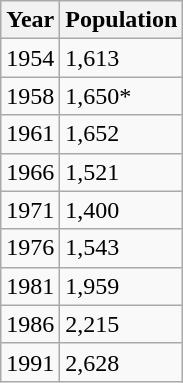<table class="wikitable">
<tr>
<th>Year</th>
<th>Population</th>
</tr>
<tr>
<td>1954</td>
<td>1,613</td>
</tr>
<tr>
<td>1958</td>
<td>1,650*</td>
</tr>
<tr>
<td>1961</td>
<td>1,652</td>
</tr>
<tr>
<td>1966</td>
<td>1,521</td>
</tr>
<tr>
<td>1971</td>
<td>1,400</td>
</tr>
<tr>
<td>1976</td>
<td>1,543</td>
</tr>
<tr>
<td>1981</td>
<td>1,959</td>
</tr>
<tr>
<td>1986</td>
<td>2,215</td>
</tr>
<tr>
<td>1991</td>
<td>2,628</td>
</tr>
</table>
